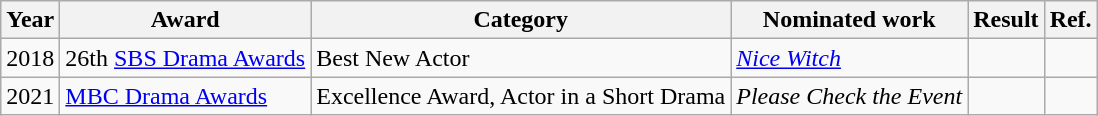<table class="wikitable">
<tr>
<th>Year</th>
<th>Award</th>
<th>Category</th>
<th>Nominated work</th>
<th>Result</th>
<th>Ref.</th>
</tr>
<tr>
<td>2018</td>
<td>26th <a href='#'>SBS Drama Awards</a></td>
<td>Best New Actor</td>
<td><em><a href='#'>Nice Witch</a></em></td>
<td></td>
<td></td>
</tr>
<tr>
<td>2021</td>
<td><a href='#'>MBC Drama Awards</a></td>
<td>Excellence Award, Actor in a Short Drama</td>
<td><em>Please Check the Event</em></td>
<td></td>
<td></td>
</tr>
</table>
